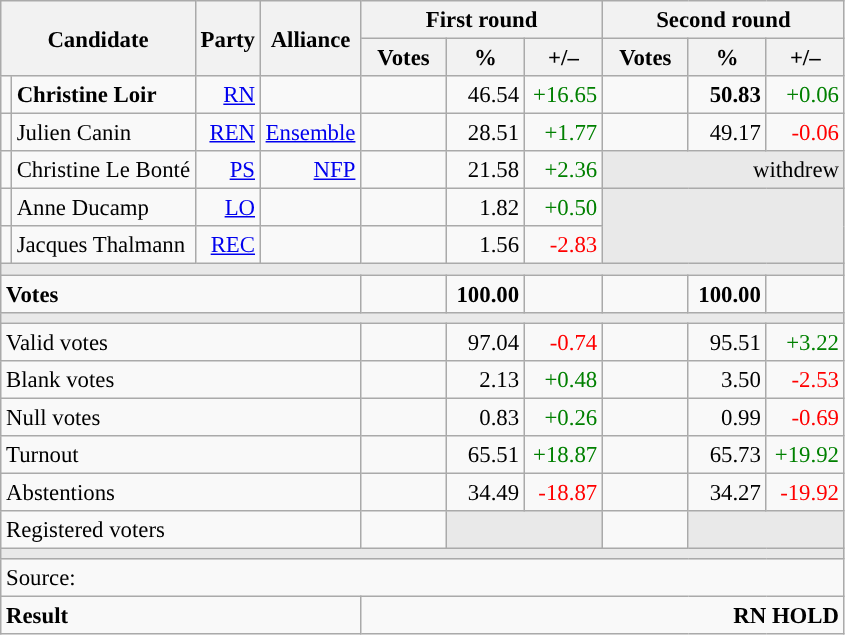<table class="wikitable" style="text-align:right;font-size:95%;">
<tr>
<th rowspan="2" colspan="2">Candidate</th>
<th colspan="1" rowspan="2">Party</th>
<th colspan="1" rowspan="2">Alliance</th>
<th colspan="3">First round</th>
<th colspan="3">Second round</th>
</tr>
<tr>
<th style="width:50px;">Votes</th>
<th style="width:45px;">%</th>
<th style="width:45px;">+/–</th>
<th style="width:50px;">Votes</th>
<th style="width:45px;">%</th>
<th style="width:45px;">+/–</th>
</tr>
<tr>
<td style="color:inherit;background:"></td>
<td style="text-align:left;"><strong>Christine Loir</strong></td>
<td><a href='#'>RN</a></td>
<td></td>
<td></td>
<td>46.54</td>
<td style="color:green;">+16.65</td>
<td><strong></strong></td>
<td><strong>50.83</strong></td>
<td style="color:green;">+0.06</td>
</tr>
<tr>
<td style="color:inherit;background:"></td>
<td style="text-align:left;">Julien Canin</td>
<td><a href='#'>REN</a></td>
<td><a href='#'>Ensemble</a></td>
<td></td>
<td>28.51</td>
<td style="color:green;">+1.77</td>
<td></td>
<td>49.17</td>
<td style="color:red;">-0.06</td>
</tr>
<tr>
<td style="color:inherit;background:"></td>
<td style="text-align:left;">Christine Le Bonté</td>
<td><a href='#'>PS</a></td>
<td><a href='#'>NFP</a></td>
<td></td>
<td>21.58</td>
<td style="color:green;">+2.36</td>
<td colspan="3" style="background:#E9E9E9;">withdrew</td>
</tr>
<tr>
<td style="color:inherit;background:"></td>
<td style="text-align:left;">Anne Ducamp</td>
<td><a href='#'>LO</a></td>
<td></td>
<td></td>
<td>1.82</td>
<td style="color:green;">+0.50</td>
<td colspan="3" rowspan="2" style="background:#E9E9E9;"></td>
</tr>
<tr>
<td style="color:inherit;background:"></td>
<td style="text-align:left;">Jacques Thalmann</td>
<td><a href='#'>REC</a></td>
<td></td>
<td></td>
<td>1.56</td>
<td style="color:red;">-2.83</td>
</tr>
<tr>
<td colspan="10" style="background:#E9E9E9;"></td>
</tr>
<tr style="font-weight:bold;">
<td colspan="4" style="text-align:left;">Votes</td>
<td></td>
<td>100.00</td>
<td></td>
<td></td>
<td>100.00</td>
<td></td>
</tr>
<tr>
<td colspan="10" style="background:#E9E9E9;"></td>
</tr>
<tr>
<td colspan="4" style="text-align:left;">Valid votes</td>
<td></td>
<td>97.04</td>
<td style="color:red;">-0.74</td>
<td></td>
<td>95.51</td>
<td style="color:green;">+3.22</td>
</tr>
<tr>
<td colspan="4" style="text-align:left;">Blank votes</td>
<td></td>
<td>2.13</td>
<td style="color:green;">+0.48</td>
<td></td>
<td>3.50</td>
<td style="color:red;">-2.53</td>
</tr>
<tr>
<td colspan="4" style="text-align:left;">Null votes</td>
<td></td>
<td>0.83</td>
<td style="color:green;">+0.26</td>
<td></td>
<td>0.99</td>
<td style="color:red;">-0.69</td>
</tr>
<tr>
<td colspan="4" style="text-align:left;">Turnout</td>
<td></td>
<td>65.51</td>
<td style="color:green;">+18.87</td>
<td></td>
<td>65.73</td>
<td style="color:green;">+19.92</td>
</tr>
<tr>
<td colspan="4" style="text-align:left;">Abstentions</td>
<td></td>
<td>34.49</td>
<td style="color:red;">-18.87</td>
<td></td>
<td>34.27</td>
<td style="color:red;">-19.92</td>
</tr>
<tr>
<td colspan="4" style="text-align:left;">Registered voters</td>
<td></td>
<td colspan="2" style="background:#E9E9E9;"></td>
<td></td>
<td colspan="2" style="background:#E9E9E9;"></td>
</tr>
<tr>
<td colspan="10" style="background:#E9E9E9;"></td>
</tr>
<tr>
<td colspan="10" style="text-align:left;">Source: </td>
</tr>
<tr style="font-weight:bold">
<td colspan="4" style="text-align:left;">Result</td>
<td colspan="6" style="background-color:">RN HOLD</td>
</tr>
</table>
